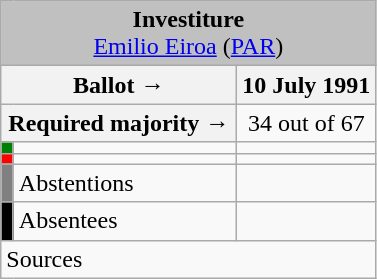<table class="wikitable" style="text-align:center;">
<tr>
<td colspan="3" align="center" bgcolor="#C0C0C0"><strong>Investiture</strong><br><a href='#'>Emilio Eiroa</a> (<a href='#'>PAR</a>)</td>
</tr>
<tr>
<th colspan="2" width="150px">Ballot →</th>
<th>10 July 1991</th>
</tr>
<tr>
<th colspan="2">Required majority →</th>
<td>34 out of 67 </td>
</tr>
<tr>
<th width="1px" style="background:green;"></th>
<td align="left"></td>
<td></td>
</tr>
<tr>
<th style="color:inherit;background:red;"></th>
<td align="left"></td>
<td></td>
</tr>
<tr>
<th style="color:inherit;background:gray;"></th>
<td align="left"><span>Abstentions</span></td>
<td></td>
</tr>
<tr>
<th style="color:inherit;background:black;"></th>
<td align="left"><span>Absentees</span></td>
<td></td>
</tr>
<tr>
<td align="left" colspan="3">Sources</td>
</tr>
</table>
